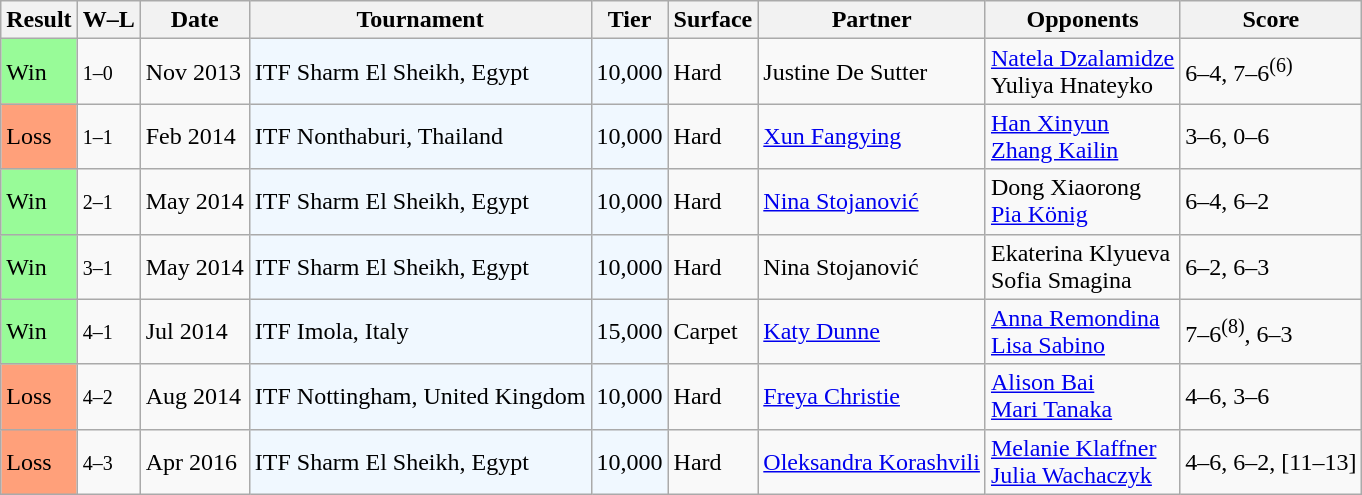<table class="sortable wikitable">
<tr>
<th>Result</th>
<th class="unsortable">W–L</th>
<th>Date</th>
<th>Tournament</th>
<th>Tier</th>
<th>Surface</th>
<th>Partner</th>
<th>Opponents</th>
<th class="unsortable">Score</th>
</tr>
<tr>
<td style="background:#98fb98;">Win</td>
<td><small>1–0</small></td>
<td>Nov 2013</td>
<td style="background:#f0f8ff;">ITF Sharm El Sheikh, Egypt</td>
<td style="background:#f0f8ff;">10,000</td>
<td>Hard</td>
<td> Justine De Sutter</td>
<td> <a href='#'>Natela Dzalamidze</a> <br>  Yuliya Hnateyko</td>
<td>6–4, 7–6<sup>(6)</sup></td>
</tr>
<tr>
<td style="background:#ffa07a;">Loss</td>
<td><small>1–1</small></td>
<td>Feb 2014</td>
<td style="background:#f0f8ff;">ITF Nonthaburi, Thailand</td>
<td style="background:#f0f8ff;">10,000</td>
<td>Hard</td>
<td> <a href='#'>Xun Fangying</a></td>
<td> <a href='#'>Han Xinyun</a> <br>  <a href='#'>Zhang Kailin</a></td>
<td>3–6, 0–6</td>
</tr>
<tr>
<td style="background:#98fb98;">Win</td>
<td><small>2–1</small></td>
<td>May 2014</td>
<td style="background:#f0f8ff;">ITF Sharm El Sheikh, Egypt</td>
<td style="background:#f0f8ff;">10,000</td>
<td>Hard</td>
<td> <a href='#'>Nina Stojanović</a></td>
<td> Dong Xiaorong <br>  <a href='#'>Pia König</a></td>
<td>6–4, 6–2</td>
</tr>
<tr>
<td style="background:#98fb98;">Win</td>
<td><small>3–1</small></td>
<td>May 2014</td>
<td style="background:#f0f8ff;">ITF Sharm El Sheikh, Egypt</td>
<td style="background:#f0f8ff;">10,000</td>
<td>Hard</td>
<td> Nina Stojanović</td>
<td> Ekaterina Klyueva <br>  Sofia Smagina</td>
<td>6–2, 6–3</td>
</tr>
<tr>
<td style="background:#98fb98;">Win</td>
<td><small>4–1</small></td>
<td>Jul 2014</td>
<td style="background:#f0f8ff;">ITF Imola, Italy</td>
<td bgcolor=#f0f8ff>15,000</td>
<td>Carpet</td>
<td> <a href='#'>Katy Dunne</a></td>
<td> <a href='#'>Anna Remondina</a> <br>  <a href='#'>Lisa Sabino</a></td>
<td>7–6<sup>(8)</sup>, 6–3</td>
</tr>
<tr>
<td style="background:#ffa07a;">Loss</td>
<td><small>4–2</small></td>
<td>Aug 2014</td>
<td style="background:#f0f8ff;">ITF Nottingham, United Kingdom</td>
<td style="background:#f0f8ff;">10,000</td>
<td>Hard</td>
<td> <a href='#'>Freya Christie</a></td>
<td> <a href='#'>Alison Bai</a> <br>  <a href='#'>Mari Tanaka</a></td>
<td>4–6, 3–6</td>
</tr>
<tr>
<td style="background:#ffa07a;">Loss</td>
<td><small>4–3</small></td>
<td>Apr 2016</td>
<td style="background:#f0f8ff;">ITF Sharm El Sheikh, Egypt</td>
<td style="background:#f0f8ff;">10,000</td>
<td>Hard</td>
<td> <a href='#'>Oleksandra Korashvili</a></td>
<td> <a href='#'>Melanie Klaffner</a> <br>  <a href='#'>Julia Wachaczyk</a></td>
<td>4–6, 6–2, [11–13]</td>
</tr>
</table>
